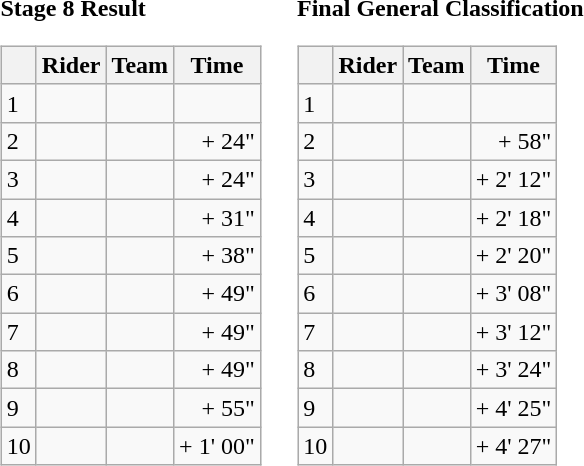<table>
<tr>
<td><strong>Stage 8 Result</strong><br><table class="wikitable">
<tr>
<th></th>
<th>Rider</th>
<th>Team</th>
<th>Time</th>
</tr>
<tr>
<td>1</td>
<td></td>
<td></td>
<td align="right"></td>
</tr>
<tr>
<td>2</td>
<td> </td>
<td></td>
<td align="right">+ 24"</td>
</tr>
<tr>
<td>3</td>
<td></td>
<td></td>
<td align="right">+ 24"</td>
</tr>
<tr>
<td>4</td>
<td></td>
<td></td>
<td align="right">+ 31"</td>
</tr>
<tr>
<td>5</td>
<td></td>
<td></td>
<td align="right">+ 38"</td>
</tr>
<tr>
<td>6</td>
<td></td>
<td></td>
<td align="right">+ 49"</td>
</tr>
<tr>
<td>7</td>
<td></td>
<td></td>
<td align="right">+ 49"</td>
</tr>
<tr>
<td>8</td>
<td></td>
<td></td>
<td align="right">+ 49"</td>
</tr>
<tr>
<td>9</td>
<td></td>
<td></td>
<td align="right">+ 55"</td>
</tr>
<tr>
<td>10</td>
<td> </td>
<td></td>
<td align="right">+ 1' 00"</td>
</tr>
</table>
</td>
<td></td>
<td><strong>Final General Classification</strong><br><table class="wikitable">
<tr>
<th></th>
<th>Rider</th>
<th>Team</th>
<th>Time</th>
</tr>
<tr>
<td>1</td>
<td> </td>
<td></td>
<td align="right"></td>
</tr>
<tr>
<td>2</td>
<td></td>
<td></td>
<td align="right">+ 58"</td>
</tr>
<tr>
<td>3</td>
<td></td>
<td></td>
<td align="right">+ 2' 12"</td>
</tr>
<tr>
<td>4</td>
<td></td>
<td></td>
<td align="right">+ 2' 18"</td>
</tr>
<tr>
<td>5</td>
<td></td>
<td></td>
<td align="right">+ 2' 20"</td>
</tr>
<tr>
<td>6</td>
<td></td>
<td></td>
<td align="right">+ 3' 08"</td>
</tr>
<tr>
<td>7</td>
<td></td>
<td></td>
<td align="right">+ 3' 12"</td>
</tr>
<tr>
<td>8</td>
<td> </td>
<td></td>
<td align="right">+ 3' 24"</td>
</tr>
<tr>
<td>9</td>
<td></td>
<td></td>
<td align="right">+ 4' 25"</td>
</tr>
<tr>
<td>10</td>
<td></td>
<td></td>
<td align="right">+ 4' 27"</td>
</tr>
</table>
</td>
</tr>
</table>
